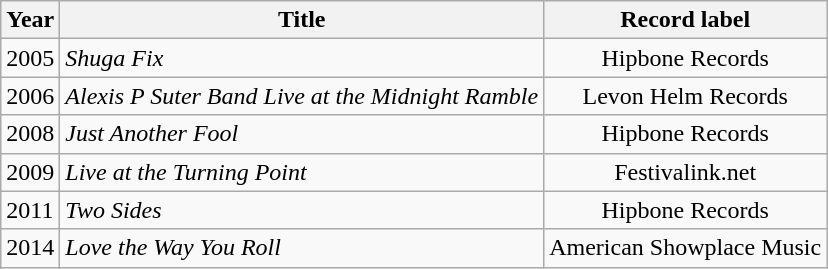<table class="wikitable sortable">
<tr>
<th>Year</th>
<th>Title</th>
<th>Record label</th>
</tr>
<tr>
<td>2005</td>
<td><em>Shuga Fix</em></td>
<td style="text-align:center;">Hipbone Records</td>
</tr>
<tr>
<td>2006</td>
<td><em>Alexis P Suter Band Live at the Midnight Ramble</em></td>
<td style="text-align:center;">Levon Helm Records</td>
</tr>
<tr>
<td>2008</td>
<td><em>Just Another Fool</em></td>
<td style="text-align:center;">Hipbone Records</td>
</tr>
<tr>
<td>2009</td>
<td><em>Live at the Turning Point</em></td>
<td style="text-align:center;">Festivalink.net</td>
</tr>
<tr>
<td>2011</td>
<td><em>Two Sides</em></td>
<td style="text-align:center;">Hipbone Records</td>
</tr>
<tr>
<td>2014</td>
<td><em>Love the Way You Roll</em></td>
<td style="text-align:center;">American Showplace Music</td>
</tr>
</table>
